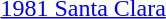<table>
<tr>
<td><a href='#'>1981 Santa Clara</a></td>
<td></td>
<td></td>
<td></td>
</tr>
</table>
